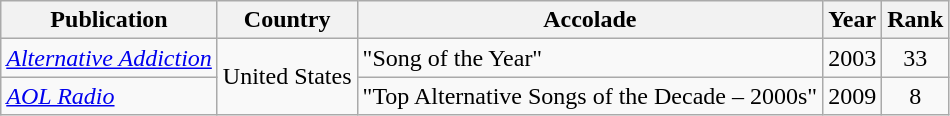<table class="wikitable" border="1">
<tr>
<th>Publication</th>
<th>Country</th>
<th>Accolade</th>
<th>Year</th>
<th>Rank</th>
</tr>
<tr>
<td><em><a href='#'>Alternative Addiction</a></em></td>
<td rowspan="2">United States</td>
<td>"Song of the Year"</td>
<td>2003</td>
<td align="center">33</td>
</tr>
<tr>
<td><em><a href='#'>AOL Radio</a></em></td>
<td>"Top Alternative Songs of the Decade – 2000s"</td>
<td>2009</td>
<td align="center">8</td>
</tr>
</table>
